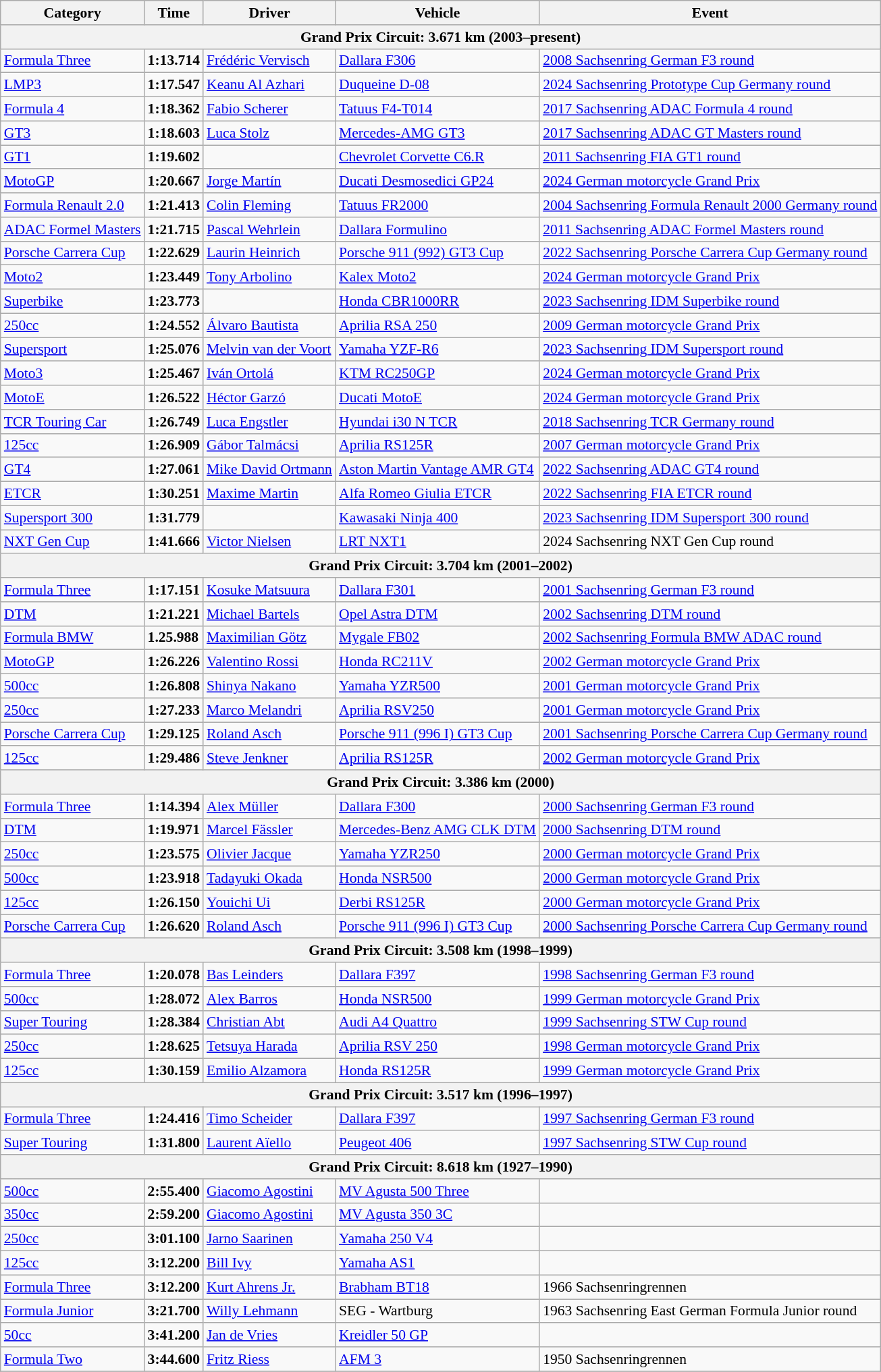<table class=wikitable style="font-size:90%",>
<tr>
<th>Category</th>
<th>Time</th>
<th>Driver</th>
<th>Vehicle</th>
<th>Event</th>
</tr>
<tr>
<th colspan=5>Grand Prix Circuit: 3.671 km (2003–present)</th>
</tr>
<tr>
<td><a href='#'>Formula Three</a></td>
<td><strong>1:13.714</strong></td>
<td><a href='#'>Frédéric Vervisch</a></td>
<td><a href='#'>Dallara F306</a></td>
<td><a href='#'>2008 Sachsenring German F3 round</a></td>
</tr>
<tr>
<td><a href='#'>LMP3</a></td>
<td><strong>1:17.547</strong></td>
<td><a href='#'>Keanu Al Azhari</a></td>
<td><a href='#'>Duqueine D-08</a></td>
<td><a href='#'>2024 Sachsenring Prototype Cup Germany round</a></td>
</tr>
<tr>
<td><a href='#'>Formula 4</a></td>
<td><strong>1:18.362</strong></td>
<td><a href='#'>Fabio Scherer</a></td>
<td><a href='#'>Tatuus F4-T014</a></td>
<td><a href='#'>2017 Sachsenring ADAC Formula 4 round</a></td>
</tr>
<tr>
<td><a href='#'>GT3</a></td>
<td><strong>1:18.603</strong></td>
<td><a href='#'>Luca Stolz</a></td>
<td><a href='#'>Mercedes-AMG GT3</a></td>
<td><a href='#'>2017 Sachsenring ADAC GT Masters round</a></td>
</tr>
<tr>
<td><a href='#'>GT1</a></td>
<td><strong>1:19.602</strong></td>
<td></td>
<td><a href='#'>Chevrolet Corvette C6.R</a></td>
<td><a href='#'>2011 Sachsenring FIA GT1 round</a></td>
</tr>
<tr>
<td><a href='#'>MotoGP</a></td>
<td><strong>1:20.667</strong></td>
<td><a href='#'>Jorge Martín</a></td>
<td><a href='#'>Ducati Desmosedici GP24</a></td>
<td><a href='#'>2024 German motorcycle Grand Prix</a></td>
</tr>
<tr>
<td><a href='#'>Formula Renault 2.0</a></td>
<td><strong>1:21.413</strong></td>
<td><a href='#'>Colin Fleming</a></td>
<td><a href='#'>Tatuus FR2000</a></td>
<td><a href='#'>2004 Sachsenring Formula Renault 2000 Germany round</a></td>
</tr>
<tr>
<td><a href='#'>ADAC Formel Masters</a></td>
<td><strong>1:21.715</strong></td>
<td><a href='#'>Pascal Wehrlein</a></td>
<td><a href='#'>Dallara Formulino</a></td>
<td><a href='#'>2011 Sachsenring ADAC Formel Masters round</a></td>
</tr>
<tr>
<td><a href='#'>Porsche Carrera Cup</a></td>
<td><strong>1:22.629</strong></td>
<td><a href='#'>Laurin Heinrich</a></td>
<td><a href='#'>Porsche 911 (992) GT3 Cup</a></td>
<td><a href='#'>2022 Sachsenring Porsche Carrera Cup Germany round</a></td>
</tr>
<tr>
<td><a href='#'>Moto2</a></td>
<td><strong>1:23.449</strong></td>
<td><a href='#'>Tony Arbolino</a></td>
<td><a href='#'>Kalex Moto2</a></td>
<td><a href='#'>2024 German motorcycle Grand Prix</a></td>
</tr>
<tr>
<td><a href='#'>Superbike</a></td>
<td><strong>1:23.773</strong></td>
<td></td>
<td><a href='#'>Honda CBR1000RR</a></td>
<td><a href='#'>2023 Sachsenring IDM Superbike round</a></td>
</tr>
<tr>
<td><a href='#'>250cc</a></td>
<td><strong>1:24.552</strong></td>
<td><a href='#'>Álvaro Bautista</a></td>
<td><a href='#'>Aprilia RSA 250</a></td>
<td><a href='#'>2009 German motorcycle Grand Prix</a></td>
</tr>
<tr>
<td><a href='#'>Supersport</a></td>
<td><strong>1:25.076</strong></td>
<td><a href='#'>Melvin van der Voort</a></td>
<td><a href='#'>Yamaha YZF-R6</a></td>
<td><a href='#'>2023 Sachsenring IDM Supersport round</a></td>
</tr>
<tr>
<td><a href='#'>Moto3</a></td>
<td><strong>1:25.467</strong></td>
<td><a href='#'>Iván Ortolá</a></td>
<td><a href='#'>KTM RC250GP</a></td>
<td><a href='#'>2024 German motorcycle Grand Prix</a></td>
</tr>
<tr>
<td><a href='#'>MotoE</a></td>
<td><strong>1:26.522</strong></td>
<td><a href='#'>Héctor Garzó</a></td>
<td><a href='#'>Ducati MotoE</a></td>
<td><a href='#'>2024 German motorcycle Grand Prix</a></td>
</tr>
<tr>
<td><a href='#'>TCR Touring Car</a></td>
<td><strong>1:26.749</strong></td>
<td><a href='#'>Luca Engstler</a></td>
<td><a href='#'>Hyundai i30 N TCR</a></td>
<td><a href='#'>2018 Sachsenring TCR Germany round</a></td>
</tr>
<tr>
<td><a href='#'>125cc</a></td>
<td><strong>1:26.909</strong></td>
<td><a href='#'>Gábor Talmácsi</a></td>
<td><a href='#'>Aprilia RS125R</a></td>
<td><a href='#'>2007 German motorcycle Grand Prix</a></td>
</tr>
<tr>
<td><a href='#'>GT4</a></td>
<td><strong>1:27.061</strong></td>
<td><a href='#'>Mike David Ortmann</a></td>
<td><a href='#'>Aston Martin Vantage AMR GT4</a></td>
<td><a href='#'>2022 Sachsenring ADAC GT4 round</a></td>
</tr>
<tr>
<td><a href='#'>ETCR</a></td>
<td><strong>1:30.251</strong></td>
<td><a href='#'>Maxime Martin</a></td>
<td><a href='#'>Alfa Romeo Giulia ETCR</a></td>
<td><a href='#'>2022 Sachsenring FIA ETCR round</a></td>
</tr>
<tr>
<td><a href='#'>Supersport 300</a></td>
<td><strong>1:31.779</strong></td>
<td></td>
<td><a href='#'>Kawasaki Ninja 400</a></td>
<td><a href='#'>2023 Sachsenring IDM Supersport 300 round</a></td>
</tr>
<tr>
<td><a href='#'>NXT Gen Cup</a></td>
<td><strong>1:41.666</strong></td>
<td><a href='#'>Victor Nielsen</a></td>
<td><a href='#'>LRT NXT1</a></td>
<td>2024 Sachsenring NXT Gen Cup round</td>
</tr>
<tr>
<th colspan=5>Grand Prix Circuit: 3.704 km (2001–2002)</th>
</tr>
<tr>
<td><a href='#'>Formula Three</a></td>
<td><strong>1:17.151</strong></td>
<td><a href='#'>Kosuke Matsuura</a></td>
<td><a href='#'>Dallara F301</a></td>
<td><a href='#'>2001 Sachsenring German F3 round</a></td>
</tr>
<tr>
<td><a href='#'>DTM</a></td>
<td><strong>1:21.221</strong></td>
<td><a href='#'>Michael Bartels</a></td>
<td><a href='#'>Opel Astra DTM</a></td>
<td><a href='#'>2002 Sachsenring DTM round</a></td>
</tr>
<tr>
<td><a href='#'>Formula BMW</a></td>
<td><strong>1.25.988</strong></td>
<td><a href='#'>Maximilian Götz</a></td>
<td><a href='#'>Mygale FB02</a></td>
<td><a href='#'>2002 Sachsenring Formula BMW ADAC round</a></td>
</tr>
<tr>
<td><a href='#'>MotoGP</a></td>
<td><strong>1:26.226</strong></td>
<td><a href='#'>Valentino Rossi</a></td>
<td><a href='#'>Honda RC211V</a></td>
<td><a href='#'>2002 German motorcycle Grand Prix</a></td>
</tr>
<tr>
<td><a href='#'>500cc</a></td>
<td><strong>1:26.808</strong></td>
<td><a href='#'>Shinya Nakano</a></td>
<td><a href='#'>Yamaha YZR500</a></td>
<td><a href='#'>2001 German motorcycle Grand Prix</a></td>
</tr>
<tr>
<td><a href='#'>250cc</a></td>
<td><strong>1:27.233</strong></td>
<td><a href='#'>Marco Melandri</a></td>
<td><a href='#'>Aprilia RSV250</a></td>
<td><a href='#'>2001 German motorcycle Grand Prix</a></td>
</tr>
<tr>
<td><a href='#'>Porsche Carrera Cup</a></td>
<td><strong>1:29.125</strong></td>
<td><a href='#'>Roland Asch</a></td>
<td><a href='#'>Porsche 911 (996 I) GT3 Cup</a></td>
<td><a href='#'>2001 Sachsenring Porsche Carrera Cup Germany round</a></td>
</tr>
<tr>
<td><a href='#'>125cc</a></td>
<td><strong>1:29.486</strong></td>
<td><a href='#'>Steve Jenkner</a></td>
<td><a href='#'>Aprilia RS125R</a></td>
<td><a href='#'>2002 German motorcycle Grand Prix</a></td>
</tr>
<tr>
<th colspan=5>Grand Prix Circuit: 3.386 km (2000)</th>
</tr>
<tr>
<td><a href='#'>Formula Three</a></td>
<td><strong>1:14.394</strong></td>
<td><a href='#'>Alex Müller</a></td>
<td><a href='#'>Dallara F300</a></td>
<td><a href='#'>2000 Sachsenring German F3 round</a></td>
</tr>
<tr>
<td><a href='#'>DTM</a></td>
<td><strong>1:19.971</strong></td>
<td><a href='#'>Marcel Fässler</a></td>
<td><a href='#'>Mercedes-Benz AMG CLK DTM</a></td>
<td><a href='#'>2000 Sachsenring DTM round</a></td>
</tr>
<tr>
<td><a href='#'>250cc</a></td>
<td><strong>1:23.575</strong></td>
<td><a href='#'>Olivier Jacque</a></td>
<td><a href='#'>Yamaha YZR250</a></td>
<td><a href='#'>2000 German motorcycle Grand Prix</a></td>
</tr>
<tr>
<td><a href='#'>500cc</a></td>
<td><strong>1:23.918</strong></td>
<td><a href='#'>Tadayuki Okada</a></td>
<td><a href='#'>Honda NSR500</a></td>
<td><a href='#'>2000 German motorcycle Grand Prix</a></td>
</tr>
<tr>
<td><a href='#'>125cc</a></td>
<td><strong>1:26.150</strong></td>
<td><a href='#'>Youichi Ui</a></td>
<td><a href='#'>Derbi RS125R</a></td>
<td><a href='#'>2000 German motorcycle Grand Prix</a></td>
</tr>
<tr>
<td><a href='#'>Porsche Carrera Cup</a></td>
<td><strong>1:26.620</strong></td>
<td><a href='#'>Roland Asch</a></td>
<td><a href='#'>Porsche 911 (996 I) GT3 Cup</a></td>
<td><a href='#'>2000 Sachsenring Porsche Carrera Cup Germany round</a></td>
</tr>
<tr>
<th colspan=5>Grand Prix Circuit: 3.508 km (1998–1999)</th>
</tr>
<tr>
<td><a href='#'>Formula Three</a></td>
<td><strong>1:20.078</strong></td>
<td><a href='#'>Bas Leinders</a></td>
<td><a href='#'>Dallara F397</a></td>
<td><a href='#'>1998 Sachsenring German F3 round</a></td>
</tr>
<tr>
<td><a href='#'>500cc</a></td>
<td><strong>1:28.072</strong></td>
<td><a href='#'>Alex Barros</a></td>
<td><a href='#'>Honda NSR500</a></td>
<td><a href='#'>1999 German motorcycle Grand Prix</a></td>
</tr>
<tr>
<td><a href='#'>Super Touring</a></td>
<td><strong>1:28.384</strong></td>
<td><a href='#'>Christian Abt</a></td>
<td><a href='#'>Audi A4 Quattro</a></td>
<td><a href='#'>1999 Sachsenring STW Cup round</a></td>
</tr>
<tr>
<td><a href='#'>250cc</a></td>
<td><strong>1:28.625</strong></td>
<td><a href='#'>Tetsuya Harada</a></td>
<td><a href='#'>Aprilia RSV 250</a></td>
<td><a href='#'>1998 German motorcycle Grand Prix</a></td>
</tr>
<tr>
<td><a href='#'>125cc</a></td>
<td><strong>1:30.159</strong></td>
<td><a href='#'>Emilio Alzamora</a></td>
<td><a href='#'>Honda RS125R</a></td>
<td><a href='#'>1999 German motorcycle Grand Prix</a></td>
</tr>
<tr>
<th colspan=5>Grand Prix Circuit: 3.517 km (1996–1997)</th>
</tr>
<tr>
<td><a href='#'>Formula Three</a></td>
<td><strong>1:24.416</strong></td>
<td><a href='#'>Timo Scheider</a></td>
<td><a href='#'>Dallara F397</a></td>
<td><a href='#'>1997 Sachsenring German F3 round</a></td>
</tr>
<tr>
<td><a href='#'>Super Touring</a></td>
<td><strong>1:31.800</strong></td>
<td><a href='#'>Laurent Aïello</a></td>
<td><a href='#'>Peugeot 406</a></td>
<td><a href='#'>1997 Sachsenring STW Cup round</a></td>
</tr>
<tr>
<th colspan=5>Grand Prix Circuit: 8.618 km (1927–1990)</th>
</tr>
<tr>
<td><a href='#'>500cc</a></td>
<td><strong>2:55.400</strong></td>
<td><a href='#'>Giacomo Agostini</a></td>
<td><a href='#'>MV Agusta 500 Three</a></td>
<td></td>
</tr>
<tr>
<td><a href='#'>350cc</a></td>
<td><strong>2:59.200</strong></td>
<td><a href='#'>Giacomo Agostini</a></td>
<td><a href='#'>MV Agusta 350 3C</a></td>
<td></td>
</tr>
<tr>
<td><a href='#'>250cc</a></td>
<td><strong>3:01.100</strong></td>
<td><a href='#'>Jarno Saarinen</a></td>
<td><a href='#'>Yamaha 250 V4</a></td>
<td></td>
</tr>
<tr>
<td><a href='#'>125cc</a></td>
<td><strong>3:12.200</strong></td>
<td><a href='#'>Bill Ivy</a></td>
<td><a href='#'>Yamaha AS1</a></td>
<td></td>
</tr>
<tr>
<td><a href='#'>Formula Three</a></td>
<td><strong>3:12.200</strong></td>
<td><a href='#'>Kurt Ahrens Jr.</a></td>
<td><a href='#'>Brabham BT18</a></td>
<td>1966 Sachsenringrennen</td>
</tr>
<tr>
<td><a href='#'>Formula Junior</a></td>
<td><strong>3:21.700</strong></td>
<td><a href='#'>Willy Lehmann</a></td>
<td>SEG - Wartburg</td>
<td>1963 Sachsenring East German Formula Junior round</td>
</tr>
<tr>
<td><a href='#'>50cc</a></td>
<td><strong>3:41.200</strong></td>
<td><a href='#'>Jan de Vries</a></td>
<td><a href='#'>Kreidler 50 GP</a></td>
<td></td>
</tr>
<tr>
<td><a href='#'>Formula Two</a></td>
<td><strong>3:44.600</strong></td>
<td><a href='#'>Fritz Riess</a></td>
<td><a href='#'>AFM 3</a></td>
<td>1950 Sachsenringrennen</td>
</tr>
<tr>
</tr>
</table>
